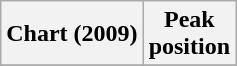<table class="wikitable plainrowheaders">
<tr>
<th scope="col">Chart (2009)</th>
<th scope="col">Peak<br>position</th>
</tr>
<tr>
</tr>
</table>
